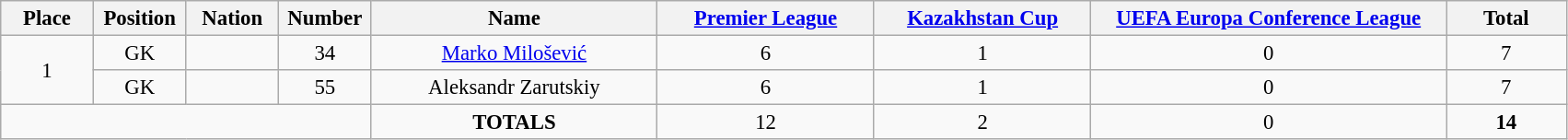<table class="wikitable" style="font-size: 95%; text-align: center;">
<tr>
<th width=60>Place</th>
<th width=60>Position</th>
<th width=60>Nation</th>
<th width=60>Number</th>
<th width=200>Name</th>
<th width=150><a href='#'>Premier League</a></th>
<th width=150><a href='#'>Kazakhstan Cup</a></th>
<th width=250><a href='#'>UEFA Europa Conference League</a></th>
<th width=80>Total</th>
</tr>
<tr>
<td rowspan="2">1</td>
<td>GK</td>
<td></td>
<td>34</td>
<td><a href='#'>Marko Milošević</a></td>
<td>6</td>
<td>1</td>
<td>0</td>
<td>7</td>
</tr>
<tr>
<td>GK</td>
<td></td>
<td>55</td>
<td>Aleksandr Zarutskiy</td>
<td>6</td>
<td>1</td>
<td>0</td>
<td>7</td>
</tr>
<tr>
<td colspan="4"></td>
<td><strong>TOTALS</strong></td>
<td>12</td>
<td>2</td>
<td>0</td>
<td><strong>14</strong></td>
</tr>
</table>
